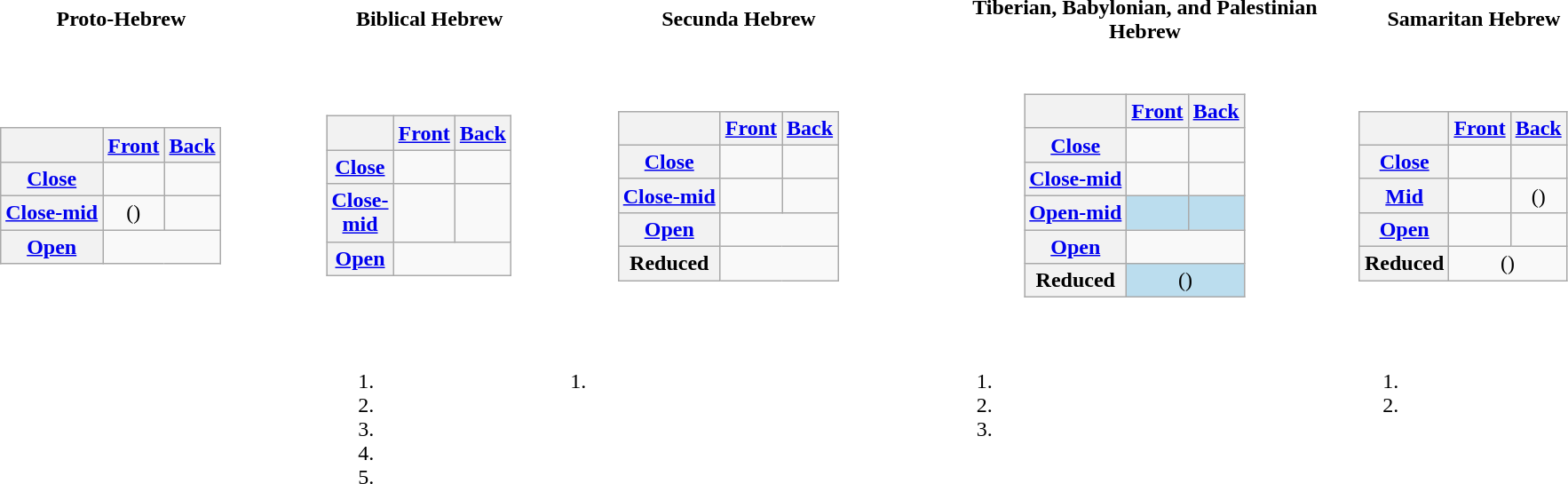<table>
<tr>
<th style="width:25%">Proto-Hebrew </th>
<th style="width:10%">Biblical Hebrew</th>
<th style="width:25%">Secunda Hebrew</th>
<th style="width:25%">Tiberian, Babylonian, and Palestinian Hebrew</th>
<th style="width:25%">Samaritan Hebrew</th>
</tr>
<tr>
<td align="center"><br><table class="wikitable">
<tr>
<th></th>
<th><a href='#'>Front</a></th>
<th><a href='#'>Back</a></th>
</tr>
<tr>
<th><a href='#'>Close</a></th>
<td align=center> </td>
<td align=center> </td>
</tr>
<tr>
<th><a href='#'>Close-mid</a></th>
<td align=center>()</td>
<td align=center></td>
</tr>
<tr>
<th><a href='#'>Open</a></th>
<td align=center colspan=2> </td>
</tr>
</table>
</td>
<td><br><table class="wikitable">
<tr>
<th></th>
<th><a href='#'>Front</a></th>
<th><a href='#'>Back</a></th>
</tr>
<tr>
<th><a href='#'>Close</a></th>
<td align="center"> </td>
<td align="center"> </td>
</tr>
<tr>
<th><a href='#'>Close-mid</a></th>
<td align="center"></td>
<td align="center"></td>
</tr>
<tr>
<th><a href='#'>Open</a></th>
<td colspan="2" align="center"> </td>
</tr>
</table>
</td>
<td align="center"><br><table class="wikitable">
<tr>
<th></th>
<th><a href='#'>Front</a></th>
<th><a href='#'>Back</a></th>
</tr>
<tr>
<th><a href='#'>Close</a></th>
<td align=center></td>
<td align=center></td>
</tr>
<tr>
<th><a href='#'>Close-mid</a></th>
<td align=center> </td>
<td align=center> </td>
</tr>
<tr>
<th><a href='#'>Open</a></th>
<td align=center colspan=2> </td>
</tr>
<tr>
<th>Reduced</th>
<td align=center colspan=2></td>
</tr>
</table>
</td>
<td align="center"><br><table class="wikitable">
<tr>
<th></th>
<th><a href='#'>Front</a></th>
<th><a href='#'>Back</a></th>
</tr>
<tr>
<th><a href='#'>Close</a></th>
<td align=center></td>
<td align=center></td>
</tr>
<tr>
<th><a href='#'>Close-mid</a></th>
<td align=center></td>
<td align=center></td>
</tr>
<tr>
<th><a href='#'>Open-mid</a></th>
<td align=center style="background:#BBDDEE"></td>
<td align=center style="background:#BBDDEE"></td>
</tr>
<tr>
<th><a href='#'>Open</a></th>
<td align=center colspan=2></td>
</tr>
<tr>
<th>Reduced</th>
<td align=center colspan=2 style="background:#BBDDEE">  ()<br></td>
</tr>
</table>
</td>
<td align="center"><br><table class="wikitable">
<tr>
<th></th>
<th><a href='#'>Front</a></th>
<th><a href='#'>Back</a></th>
</tr>
<tr>
<th><a href='#'>Close</a></th>
<td align=center> </td>
<td align=center> </td>
</tr>
<tr>
<th><a href='#'>Mid</a></th>
<td align=center> </td>
<td align=center>()</td>
</tr>
<tr>
<th><a href='#'>Open</a></th>
<td align=center> </td>
<td align=center> </td>
</tr>
<tr>
<th>Reduced</th>
<td colspan=2 align=center>()</td>
</tr>
</table>
</td>
</tr>
<tr valign="top">
<td></td>
<td><br><ol><li></li><li></li><li></li><li></li><li></li></ol></td>
<td><br><ol><li></li></ol></td>
<td><br><ol><li></li><li></li><li></li></ol></td>
<td><br><ol><li></li><li></li></ol></td>
</tr>
</table>
